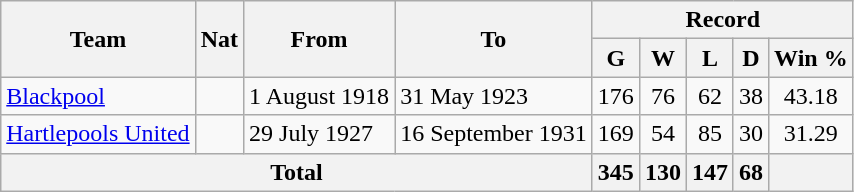<table class="wikitable" style="text-align: center">
<tr>
<th rowspan="2">Team</th>
<th rowspan="2">Nat</th>
<th rowspan="2">From</th>
<th rowspan="2">To</th>
<th colspan="5">Record</th>
</tr>
<tr>
<th>G</th>
<th>W</th>
<th>L</th>
<th>D</th>
<th>Win %</th>
</tr>
<tr>
<td align=left><a href='#'>Blackpool</a></td>
<td></td>
<td align=left>1 August 1918</td>
<td align=left>31 May 1923</td>
<td>176</td>
<td>76</td>
<td>62</td>
<td>38</td>
<td>43.18</td>
</tr>
<tr>
<td align=left><a href='#'>Hartlepools United</a></td>
<td></td>
<td align=left>29 July 1927</td>
<td align=left>16 September 1931</td>
<td>169</td>
<td>54</td>
<td>85</td>
<td>30</td>
<td>31.29</td>
</tr>
<tr |->
<th colspan="4">Total</th>
<th>345</th>
<th>130</th>
<th>147</th>
<th>68</th>
<th></th>
</tr>
</table>
